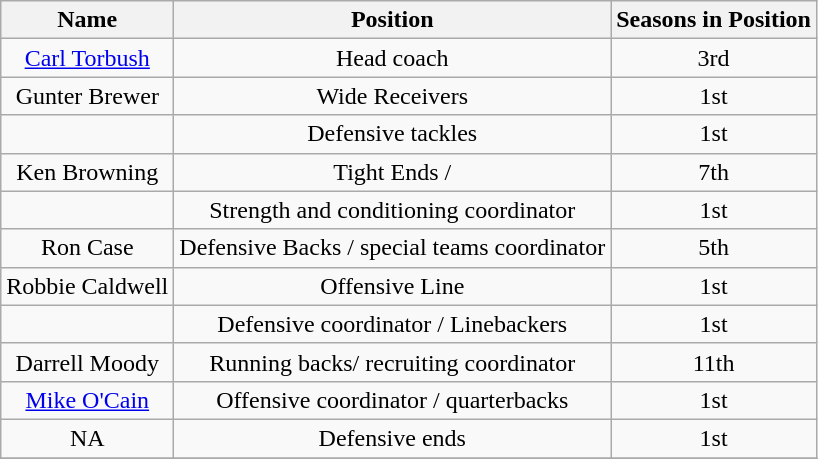<table class="wikitable">
<tr>
<th><strong>Name</strong></th>
<th><strong>Position</strong><br></th>
<th><strong>Seasons in Position</strong></th>
</tr>
<tr align="center">
<td><a href='#'>Carl Torbush</a></td>
<td>Head coach</td>
<td>3rd</td>
</tr>
<tr align="center">
<td>Gunter Brewer</td>
<td>Wide Receivers</td>
<td>1st</td>
</tr>
<tr align="center">
<td></td>
<td>Defensive tackles</td>
<td>1st</td>
</tr>
<tr align="center">
<td>Ken Browning</td>
<td>Tight Ends /</td>
<td>7th</td>
</tr>
<tr align="center">
<td></td>
<td>Strength and conditioning coordinator</td>
<td>1st</td>
</tr>
<tr align="center">
<td>Ron Case</td>
<td>Defensive Backs / special teams coordinator</td>
<td>5th</td>
</tr>
<tr align="center">
<td>Robbie Caldwell</td>
<td>Offensive Line</td>
<td>1st</td>
</tr>
<tr align="center">
<td></td>
<td>Defensive coordinator / Linebackers</td>
<td>1st</td>
</tr>
<tr align="center">
<td>Darrell Moody</td>
<td>Running backs/ recruiting coordinator</td>
<td>11th</td>
</tr>
<tr align="center">
<td><a href='#'>Mike O'Cain</a></td>
<td>Offensive coordinator / quarterbacks</td>
<td>1st</td>
</tr>
<tr align="center">
<td>NA</td>
<td>Defensive ends</td>
<td>1st</td>
</tr>
<tr>
</tr>
</table>
